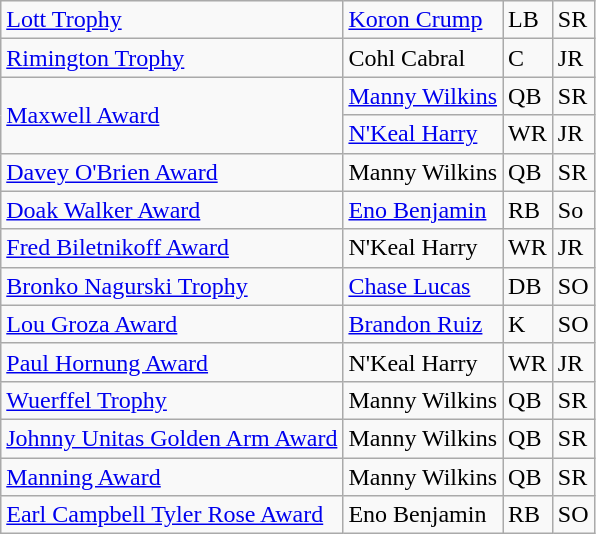<table class="wikitable">
<tr>
<td><a href='#'>Lott Trophy</a></td>
<td><a href='#'>Koron Crump</a></td>
<td>LB</td>
<td>SR</td>
</tr>
<tr>
<td><a href='#'>Rimington Trophy</a></td>
<td>Cohl Cabral</td>
<td>C</td>
<td>JR</td>
</tr>
<tr>
<td rowspan=2><a href='#'>Maxwell Award</a></td>
<td><a href='#'>Manny Wilkins</a></td>
<td>QB</td>
<td>SR</td>
</tr>
<tr>
<td><a href='#'>N'Keal Harry</a></td>
<td>WR</td>
<td>JR</td>
</tr>
<tr>
<td><a href='#'>Davey O'Brien Award</a></td>
<td>Manny Wilkins</td>
<td>QB</td>
<td>SR</td>
</tr>
<tr>
<td><a href='#'>Doak Walker Award</a></td>
<td><a href='#'>Eno Benjamin</a></td>
<td>RB</td>
<td>So</td>
</tr>
<tr>
<td><a href='#'>Fred Biletnikoff Award</a></td>
<td>N'Keal Harry</td>
<td>WR</td>
<td>JR</td>
</tr>
<tr>
<td><a href='#'>Bronko Nagurski Trophy</a></td>
<td><a href='#'>Chase Lucas</a></td>
<td>DB</td>
<td>SO</td>
</tr>
<tr>
<td><a href='#'>Lou Groza Award</a></td>
<td><a href='#'>Brandon Ruiz</a></td>
<td>K</td>
<td>SO</td>
</tr>
<tr>
<td><a href='#'>Paul Hornung Award</a></td>
<td>N'Keal Harry</td>
<td>WR</td>
<td>JR</td>
</tr>
<tr>
<td><a href='#'>Wuerffel Trophy</a></td>
<td>Manny Wilkins</td>
<td>QB</td>
<td>SR</td>
</tr>
<tr>
<td><a href='#'>Johnny Unitas Golden Arm Award</a></td>
<td>Manny Wilkins</td>
<td>QB</td>
<td>SR</td>
</tr>
<tr>
<td><a href='#'>Manning Award</a></td>
<td>Manny Wilkins</td>
<td>QB</td>
<td>SR</td>
</tr>
<tr>
<td><a href='#'>Earl Campbell Tyler Rose Award</a></td>
<td>Eno Benjamin</td>
<td>RB</td>
<td>SO</td>
</tr>
</table>
